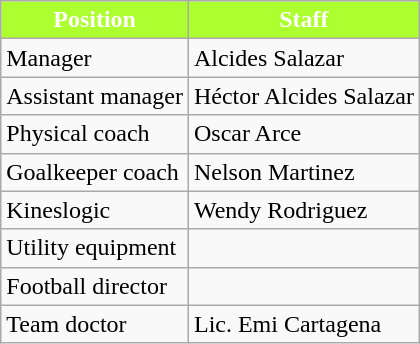<table class="wikitable">
<tr>
<th style="color:White; background:#ADFF2F;">Position</th>
<th style="color:White; background:#ADFF2F;">Staff</th>
</tr>
<tr>
<td>Manager</td>
<td> Alcides Salazar</td>
</tr>
<tr>
<td>Assistant manager</td>
<td> Héctor Alcides Salazar</td>
</tr>
<tr>
<td>Physical coach</td>
<td> Oscar Arce</td>
</tr>
<tr>
<td>Goalkeeper coach</td>
<td> Nelson Martinez</td>
</tr>
<tr>
<td>Kineslogic</td>
<td> Wendy Rodriguez</td>
</tr>
<tr>
<td>Utility equipment</td>
<td></td>
</tr>
<tr>
<td>Football director</td>
<td></td>
</tr>
<tr>
<td>Team doctor</td>
<td> Lic. Emi Cartagena</td>
</tr>
</table>
